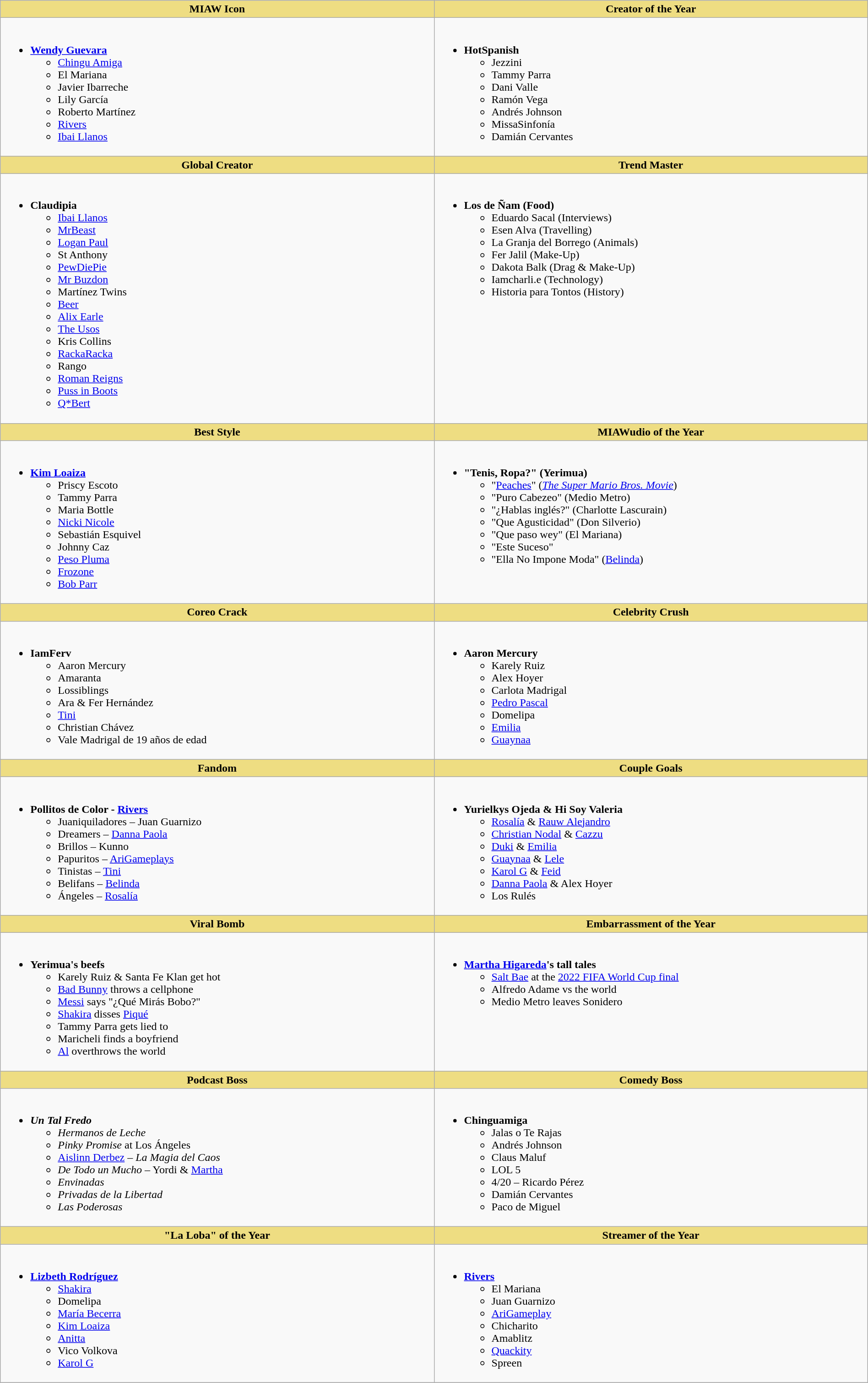<table class="wikitable" style="width:100%">
<tr>
<th style="background:#EEDD82; width:50%">MIAW Icon</th>
<th style="background:#EEDD82; width:50%">Creator of the Year</th>
</tr>
<tr>
<td valign="top"><br><ul><li><strong><a href='#'>Wendy Guevara</a></strong><ul><li><a href='#'>Chingu Amiga</a></li><li>El Mariana</li><li>Javier Ibarreche</li><li>Lily García</li><li>Roberto Martínez</li><li><a href='#'>Rivers</a></li><li><a href='#'>Ibai Llanos</a></li></ul></li></ul></td>
<td valign="top"><br><ul><li><strong>HotSpanish</strong><ul><li>Jezzini</li><li>Tammy Parra</li><li>Dani Valle</li><li>Ramón Vega</li><li>Andrés Johnson</li><li>MissaSinfonía</li><li>Damián Cervantes</li></ul></li></ul></td>
</tr>
<tr>
<th style="background:#EEDD82; width:50%">Global Creator</th>
<th style="background:#EEDD82; width:50%">Trend Master</th>
</tr>
<tr>
<td valign="top"><br><ul><li><strong>Claudipia</strong><ul><li><a href='#'>Ibai Llanos</a></li><li><a href='#'>MrBeast</a></li><li><a href='#'>Logan Paul</a></li><li>St Anthony</li><li><a href='#'>PewDiePie</a></li><li><a href='#'>Mr Buzdon</a></li><li>Martínez Twins</li><li><a href='#'>Beer</a></li><li><a href='#'>Alix Earle</a></li><li><a href='#'>The Usos</a></li><li>Kris Collins</li><li><a href='#'>RackaRacka</a></li><li>Rango</li><li><a href='#'>Roman Reigns</a></li><li><a href='#'>Puss in Boots</a></li><li><a href='#'>Q*Bert</a></li></ul></li></ul></td>
<td valign="top"><br><ul><li><strong>Los de Ñam (Food)</strong><ul><li>Eduardo Sacal (Interviews)</li><li>Esen Alva (Travelling)</li><li>La Granja del Borrego (Animals)</li><li>Fer Jalil (Make-Up)</li><li>Dakota Balk (Drag & Make-Up)</li><li>Iamcharli.e (Technology)</li><li>Historia para Tontos (History)</li></ul></li></ul></td>
</tr>
<tr>
<th style="background:#EEDD82; width:50%">Best Style</th>
<th style="background:#EEDD82; width:50%">MIAWudio of the Year</th>
</tr>
<tr>
<td valign="top"><br><ul><li><strong><a href='#'>Kim Loaiza</a></strong><ul><li>Priscy Escoto</li><li>Tammy Parra</li><li>Maria Bottle</li><li><a href='#'>Nicki Nicole</a></li><li>Sebastián Esquivel</li><li>Johnny Caz</li><li><a href='#'>Peso Pluma</a></li><li><a href='#'>Frozone</a></li><li><a href='#'>Bob Parr</a></li></ul></li></ul></td>
<td valign="top"><br><ul><li><strong>"Tenis, Ropa?" (Yerimua)</strong><ul><li>"<a href='#'>Peaches</a>" (<em><a href='#'>The Super Mario Bros. Movie</a></em>)</li><li>"Puro Cabezeo" (Medio Metro)</li><li>"¿Hablas inglés?" (Charlotte Lascurain)</li><li>"Que Agusticidad" (Don Silverio)</li><li>"Que paso wey" (El Mariana)</li><li>"Este Suceso"</li><li>"Ella No Impone Moda" (<a href='#'>Belinda</a>)</li></ul></li></ul></td>
</tr>
<tr>
<th style="background:#EEDD82; width:50%">Coreo Crack</th>
<th style="background:#EEDD82; width:50%">Celebrity Crush</th>
</tr>
<tr>
<td valign="top"><br><ul><li><strong>IamFerv</strong><ul><li>Aaron Mercury</li><li>Amaranta</li><li>Lossiblings</li><li>Ara & Fer Hernández</li><li><a href='#'>Tini</a></li><li>Christian Chávez</li><li>Vale Madrigal de 19 años de edad</li></ul></li></ul></td>
<td valign="top"><br><ul><li><strong>Aaron Mercury </strong><ul><li>Karely Ruiz</li><li>Alex Hoyer</li><li>Carlota Madrigal</li><li><a href='#'>Pedro Pascal</a></li><li>Domelipa</li><li><a href='#'>Emilia</a></li><li><a href='#'>Guaynaa</a></li></ul></li></ul></td>
</tr>
<tr>
<th style="background:#EEDD82; width:50%">Fandom</th>
<th style="background:#EEDD82; width:50%">Couple Goals</th>
</tr>
<tr>
<td valign="top"><br><ul><li><strong>Pollitos de Color - <a href='#'>Rivers</a> </strong><ul><li>Juaniquiladores – Juan Guarnizo</li><li>Dreamers – <a href='#'>Danna Paola</a></li><li>Brillos – Kunno</li><li>Papuritos – <a href='#'>AriGameplays</a></li><li>Tinistas – <a href='#'>Tini</a></li><li>Belifans – <a href='#'>Belinda</a></li><li>Ángeles – <a href='#'>Rosalía</a></li></ul></li></ul></td>
<td valign="top"><br><ul><li><strong>Yurielkys Ojeda & Hi Soy Valeria</strong><ul><li><a href='#'>Rosalía</a> & <a href='#'>Rauw Alejandro</a></li><li><a href='#'>Christian Nodal</a> & <a href='#'>Cazzu</a></li><li><a href='#'>Duki</a> & <a href='#'>Emilia</a></li><li><a href='#'>Guaynaa</a> & <a href='#'>Lele</a></li><li><a href='#'>Karol G</a> & <a href='#'>Feid</a></li><li><a href='#'>Danna Paola</a> & Alex Hoyer</li><li>Los Rulés</li></ul></li></ul></td>
</tr>
<tr>
<th style="background:#EEDD82; width:50%">Viral Bomb</th>
<th style="background:#EEDD82; width:50%">Embarrassment of the Year</th>
</tr>
<tr>
<td valign="top"><br><ul><li><strong>Yerimua's beefs</strong><ul><li>Karely Ruiz & Santa Fe Klan get hot</li><li><a href='#'>Bad Bunny</a> throws a cellphone</li><li><a href='#'>Messi</a> says "¿Qué Mirás Bobo?"</li><li><a href='#'>Shakira</a> disses <a href='#'>Piqué</a></li><li>Tammy Parra gets lied to</li><li>Maricheli finds a boyfriend</li><li><a href='#'>Al</a> overthrows the world</li></ul></li></ul></td>
<td valign="top"><br><ul><li><strong><a href='#'>Martha Higareda</a>'s tall tales</strong><ul><li><a href='#'>Salt Bae</a> at the <a href='#'>2022 FIFA World Cup final</a></li><li>Alfredo Adame vs the world</li><li>Medio Metro leaves Sonidero</li></ul></li></ul></td>
</tr>
<tr>
<th style="background:#EEDD82; width:50%">Podcast Boss</th>
<th style="background:#EEDD82; width:50%">Comedy Boss</th>
</tr>
<tr>
<td valign="top"><br><ul><li><strong><em>Un Tal Fredo</em></strong><ul><li><em>Hermanos de Leche</em></li><li><em>Pinky Promise</em> at Los Ángeles</li><li><a href='#'>Aislinn Derbez</a> – <em>La Magia del Caos</em></li><li><em>De Todo un Mucho</em> – Yordi & <a href='#'>Martha</a></li><li><em>Envinadas</em></li><li><em>Privadas de la Libertad</em></li><li><em>Las Poderosas</em></li></ul></li></ul></td>
<td valign="top"><br><ul><li><strong>Chinguamiga</strong><ul><li>Jalas o Te Rajas</li><li>Andrés Johnson</li><li>Claus Maluf</li><li>LOL 5</li><li>4/20 – Ricardo Pérez</li><li>Damián Cervantes</li><li>Paco de Miguel</li></ul></li></ul></td>
</tr>
<tr>
<th style="background:#EEDD82; width:50%">"La Loba" of the Year</th>
<th style="background:#EEDD82; width:50%">Streamer of the Year</th>
</tr>
<tr>
<td valign="top"><br><ul><li><strong><a href='#'>Lizbeth Rodríguez</a></strong><ul><li><a href='#'>Shakira</a></li><li>Domelipa</li><li><a href='#'>María Becerra</a></li><li><a href='#'>Kim Loaiza</a></li><li><a href='#'>Anitta</a></li><li>Vico Volkova</li><li><a href='#'>Karol G</a></li></ul></li></ul></td>
<td valign="top"><br><ul><li><strong><a href='#'>Rivers</a></strong><ul><li>El Mariana</li><li>Juan Guarnizo</li><li><a href='#'>AriGameplay</a></li><li>Chicharito</li><li>Amablitz</li><li><a href='#'>Quackity</a></li><li>Spreen</li></ul></li></ul></td>
</tr>
<tr>
</tr>
</table>
